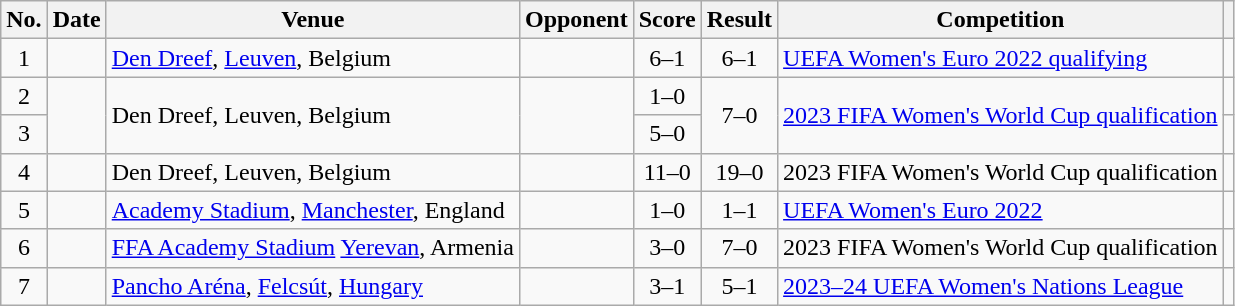<table class="wikitable sortable">
<tr>
<th scope="col">No.</th>
<th scope="col">Date</th>
<th scope="col">Venue</th>
<th scope="col">Opponent</th>
<th scope="col">Score</th>
<th scope="col">Result</th>
<th scope="col">Competition</th>
<th scope="col" class="unsortable"></th>
</tr>
<tr>
<td style="text-align:center">1</td>
<td></td>
<td><a href='#'>Den Dreef</a>, <a href='#'>Leuven</a>, Belgium</td>
<td></td>
<td style="text-align:center">6–1</td>
<td style="text-align:center">6–1</td>
<td><a href='#'>UEFA Women's Euro 2022 qualifying</a></td>
<td></td>
</tr>
<tr>
<td align=center>2</td>
<td rowspan="2"></td>
<td rowspan="2">Den Dreef, Leuven, Belgium</td>
<td rowspan="2"></td>
<td style="text-align:center">1–0</td>
<td rowspan="2" align="center">7–0</td>
<td rowspan="2"><a href='#'>2023 FIFA Women's World Cup qualification</a></td>
<td></td>
</tr>
<tr>
<td style="text-align:center">3</td>
<td style="text-align:center">5–0</td>
</tr>
<tr>
<td style="text-align:center">4</td>
<td></td>
<td>Den Dreef, Leuven, Belgium</td>
<td></td>
<td style="text-align:center">11–0</td>
<td style="text-align:center">19–0</td>
<td>2023 FIFA Women's World Cup qualification</td>
<td></td>
</tr>
<tr>
<td style="text-align:center">5</td>
<td></td>
<td><a href='#'>Academy Stadium</a>, <a href='#'>Manchester</a>, England</td>
<td></td>
<td style="text-align:center">1–0</td>
<td style="text-align:center">1–1</td>
<td><a href='#'>UEFA Women's Euro 2022</a></td>
<td></td>
</tr>
<tr>
<td style="text-align:center">6</td>
<td></td>
<td><a href='#'>FFA Academy Stadium</a> <a href='#'>Yerevan</a>, Armenia</td>
<td></td>
<td style="text-align:center">3–0</td>
<td style="text-align:center">7–0</td>
<td>2023 FIFA Women's World Cup qualification</td>
<td></td>
</tr>
<tr>
<td style="text-align:center">7</td>
<td></td>
<td><a href='#'>Pancho Aréna</a>, <a href='#'>Felcsút</a>, <a href='#'>Hungary</a></td>
<td></td>
<td style="text-align:center">3–1</td>
<td style="text-align:center">5–1</td>
<td><a href='#'>2023–24 UEFA Women's Nations League</a></td>
<td></td>
</tr>
</table>
